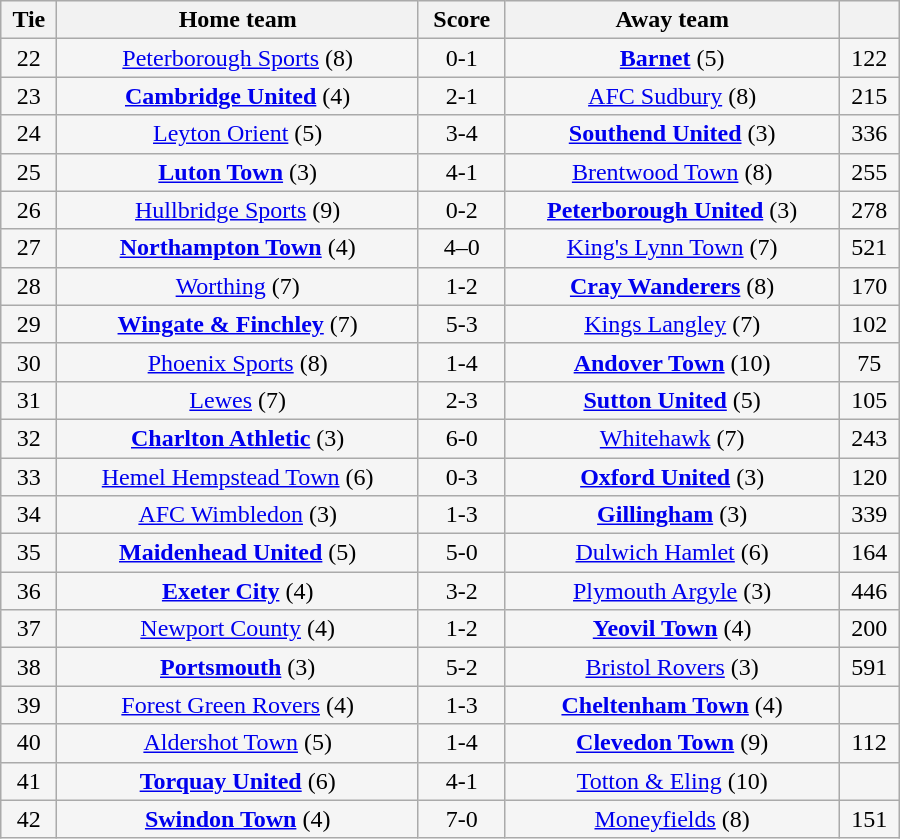<table class="wikitable" style="width: 600px; background:WhiteSmoke; text-align:center; font-size:100%">
<tr>
<th>Tie</th>
<th>Home team</th>
<th>Score</th>
<th>Away team</th>
<th></th>
</tr>
<tr>
<td>22</td>
<td><a href='#'>Peterborough Sports</a> (8)</td>
<td>0-1</td>
<td><strong><a href='#'>Barnet</a></strong> (5)</td>
<td>122</td>
</tr>
<tr>
<td>23</td>
<td><strong><a href='#'>Cambridge United</a></strong> (4)</td>
<td>2-1</td>
<td><a href='#'>AFC Sudbury</a> (8)</td>
<td>215</td>
</tr>
<tr>
<td>24</td>
<td><a href='#'>Leyton Orient</a> (5)</td>
<td>3-4</td>
<td><strong><a href='#'>Southend United</a></strong> (3)</td>
<td>336</td>
</tr>
<tr>
<td>25</td>
<td><strong><a href='#'>Luton Town</a></strong> (3)</td>
<td>4-1</td>
<td><a href='#'>Brentwood Town</a> (8)</td>
<td>255</td>
</tr>
<tr>
<td>26</td>
<td><a href='#'>Hullbridge Sports</a> (9)</td>
<td>0-2</td>
<td><strong><a href='#'>Peterborough United</a></strong> (3)</td>
<td>278</td>
</tr>
<tr>
<td>27</td>
<td><strong><a href='#'>Northampton Town</a></strong> (4)</td>
<td>4–0</td>
<td><a href='#'>King's Lynn Town</a> (7)</td>
<td>521</td>
</tr>
<tr>
<td>28</td>
<td><a href='#'>Worthing</a> (7)</td>
<td>1-2</td>
<td><strong><a href='#'>Cray Wanderers</a></strong> (8)</td>
<td>170</td>
</tr>
<tr>
<td>29</td>
<td><strong><a href='#'>Wingate & Finchley</a></strong> (7)</td>
<td>5-3</td>
<td><a href='#'>Kings Langley</a> (7)</td>
<td>102</td>
</tr>
<tr>
<td>30</td>
<td><a href='#'>Phoenix Sports</a> (8)</td>
<td>1-4</td>
<td><strong><a href='#'>Andover Town</a></strong> (10)</td>
<td>75</td>
</tr>
<tr>
<td>31</td>
<td><a href='#'>Lewes</a> (7)</td>
<td>2-3</td>
<td><strong><a href='#'>Sutton United</a></strong> (5)</td>
<td>105</td>
</tr>
<tr>
<td>32</td>
<td><strong><a href='#'>Charlton Athletic</a></strong> (3)</td>
<td>6-0</td>
<td><a href='#'>Whitehawk</a> (7)</td>
<td>243</td>
</tr>
<tr>
<td>33</td>
<td><a href='#'>Hemel Hempstead Town</a> (6)</td>
<td>0-3</td>
<td><strong><a href='#'>Oxford United</a></strong> (3)</td>
<td>120</td>
</tr>
<tr>
<td>34</td>
<td><a href='#'>AFC Wimbledon</a> (3)</td>
<td>1-3</td>
<td><strong><a href='#'>Gillingham</a></strong> (3)</td>
<td>339</td>
</tr>
<tr>
<td>35</td>
<td><strong><a href='#'>Maidenhead United</a></strong> (5)</td>
<td>5-0</td>
<td><a href='#'>Dulwich Hamlet</a> (6)</td>
<td>164</td>
</tr>
<tr>
<td>36</td>
<td><strong><a href='#'>Exeter City</a></strong> (4)</td>
<td>3-2</td>
<td><a href='#'>Plymouth Argyle</a> (3)</td>
<td>446</td>
</tr>
<tr>
<td>37</td>
<td><a href='#'>Newport County</a> (4)</td>
<td>1-2</td>
<td><strong><a href='#'>Yeovil Town</a></strong> (4)</td>
<td>200</td>
</tr>
<tr>
<td>38</td>
<td><strong><a href='#'>Portsmouth</a></strong> (3)</td>
<td>5-2</td>
<td><a href='#'>Bristol Rovers</a> (3)</td>
<td>591</td>
</tr>
<tr>
<td>39</td>
<td><a href='#'>Forest Green Rovers</a> (4)</td>
<td>1-3</td>
<td><strong><a href='#'>Cheltenham Town</a></strong> (4)</td>
<td></td>
</tr>
<tr>
<td>40</td>
<td><a href='#'>Aldershot Town</a> (5)</td>
<td>1-4</td>
<td><strong><a href='#'>Clevedon Town</a></strong> (9)</td>
<td>112</td>
</tr>
<tr>
<td>41</td>
<td><strong><a href='#'>Torquay United</a></strong> (6)</td>
<td>4-1</td>
<td><a href='#'>Totton & Eling</a> (10)</td>
<td></td>
</tr>
<tr>
<td>42</td>
<td><strong><a href='#'>Swindon Town</a></strong> (4)</td>
<td>7-0</td>
<td><a href='#'>Moneyfields</a> (8)</td>
<td>151</td>
</tr>
</table>
